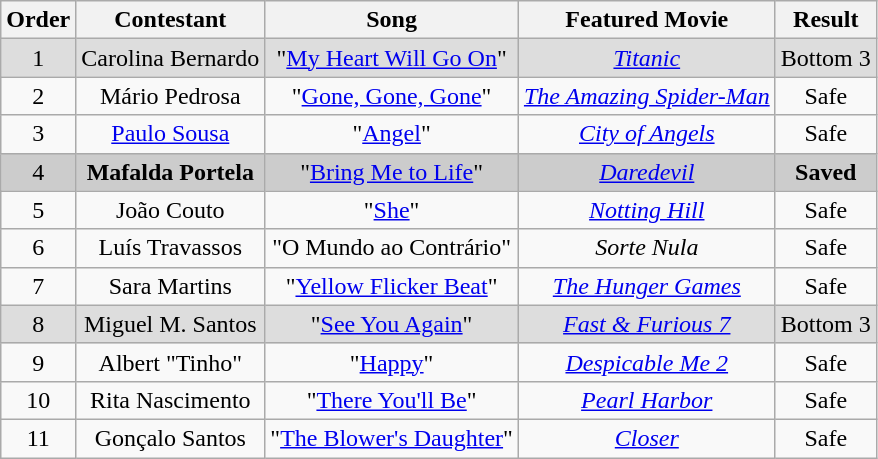<table class="wikitable plainrowheaders" style="text-align:center;">
<tr>
<th>Order</th>
<th>Contestant</th>
<th>Song</th>
<th>Featured Movie</th>
<th>Result</th>
</tr>
<tr style="background:#ddd;">
<td>1</td>
<td>Carolina Bernardo</td>
<td>"<a href='#'>My Heart Will Go On</a>"</td>
<td><em><a href='#'>Titanic</a></em></td>
<td>Bottom 3</td>
</tr>
<tr>
<td>2</td>
<td>Mário Pedrosa</td>
<td>"<a href='#'>Gone, Gone, Gone</a>"</td>
<td><em><a href='#'>The Amazing Spider-Man</a></em></td>
<td>Safe</td>
</tr>
<tr>
<td>3</td>
<td><a href='#'>Paulo Sousa</a></td>
<td>"<a href='#'>Angel</a>"</td>
<td><em><a href='#'>City of Angels</a></em></td>
<td>Safe</td>
</tr>
<tr style="background:#ccc;">
<td>4</td>
<td><strong>Mafalda Portela</strong></td>
<td>"<a href='#'>Bring Me to Life</a>"</td>
<td><em><a href='#'>Daredevil</a></em></td>
<td><strong>Saved</strong></td>
</tr>
<tr>
<td>5</td>
<td>João Couto</td>
<td>"<a href='#'>She</a>"</td>
<td><em><a href='#'>Notting Hill</a></em></td>
<td>Safe</td>
</tr>
<tr>
<td>6</td>
<td>Luís Travassos</td>
<td>"O Mundo ao Contrário"</td>
<td><em>Sorte Nula</em></td>
<td>Safe</td>
</tr>
<tr>
<td>7</td>
<td>Sara Martins</td>
<td>"<a href='#'>Yellow Flicker Beat</a>"</td>
<td><em><a href='#'>The Hunger Games</a></em></td>
<td>Safe</td>
</tr>
<tr style="background:#ddd;">
<td>8</td>
<td>Miguel M. Santos</td>
<td>"<a href='#'>See You Again</a>"</td>
<td><em><a href='#'>Fast & Furious 7</a></em></td>
<td>Bottom 3</td>
</tr>
<tr>
<td>9</td>
<td>Albert "Tinho"</td>
<td>"<a href='#'>Happy</a>"</td>
<td><em><a href='#'>Despicable Me 2</a></em></td>
<td>Safe</td>
</tr>
<tr>
<td>10</td>
<td>Rita Nascimento</td>
<td>"<a href='#'>There You'll Be</a>"</td>
<td><em><a href='#'>Pearl Harbor</a></em></td>
<td>Safe</td>
</tr>
<tr>
<td>11</td>
<td>Gonçalo Santos</td>
<td>"<a href='#'>The Blower's Daughter</a>"</td>
<td><em><a href='#'>Closer</a></em></td>
<td>Safe</td>
</tr>
</table>
